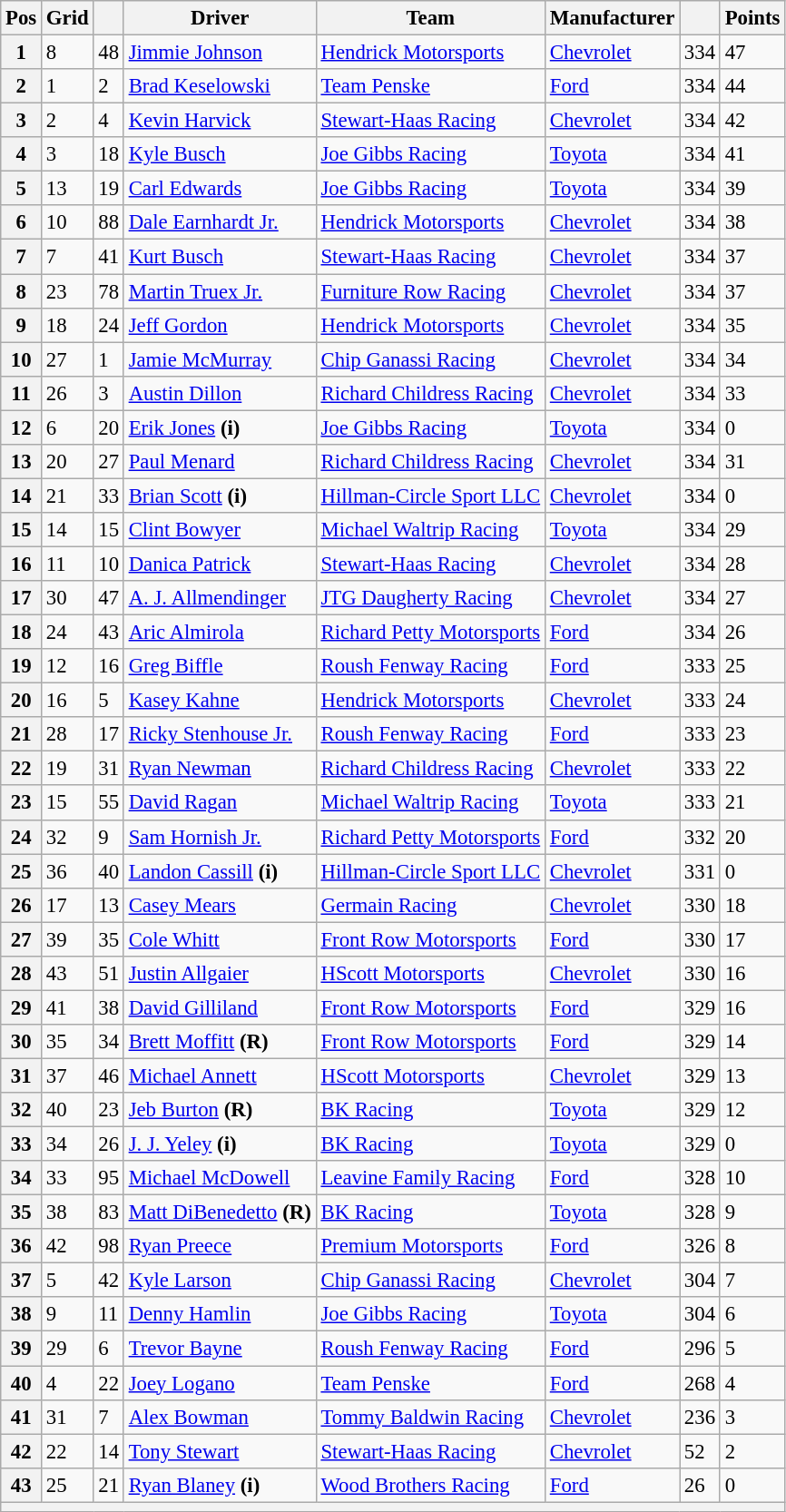<table class="wikitable" style="font-size:95%">
<tr>
<th>Pos</th>
<th>Grid</th>
<th></th>
<th>Driver</th>
<th>Team</th>
<th>Manufacturer</th>
<th></th>
<th>Points</th>
</tr>
<tr>
<th>1</th>
<td>8</td>
<td>48</td>
<td><a href='#'>Jimmie Johnson</a></td>
<td><a href='#'>Hendrick Motorsports</a></td>
<td><a href='#'>Chevrolet</a></td>
<td>334</td>
<td>47</td>
</tr>
<tr>
<th>2</th>
<td>1</td>
<td>2</td>
<td><a href='#'>Brad Keselowski</a></td>
<td><a href='#'>Team Penske</a></td>
<td><a href='#'>Ford</a></td>
<td>334</td>
<td>44</td>
</tr>
<tr>
<th>3</th>
<td>2</td>
<td>4</td>
<td><a href='#'>Kevin Harvick</a></td>
<td><a href='#'>Stewart-Haas Racing</a></td>
<td><a href='#'>Chevrolet</a></td>
<td>334</td>
<td>42</td>
</tr>
<tr>
<th>4</th>
<td>3</td>
<td>18</td>
<td><a href='#'>Kyle Busch</a></td>
<td><a href='#'>Joe Gibbs Racing</a></td>
<td><a href='#'>Toyota</a></td>
<td>334</td>
<td>41</td>
</tr>
<tr>
<th>5</th>
<td>13</td>
<td>19</td>
<td><a href='#'>Carl Edwards</a></td>
<td><a href='#'>Joe Gibbs Racing</a></td>
<td><a href='#'>Toyota</a></td>
<td>334</td>
<td>39</td>
</tr>
<tr>
<th>6</th>
<td>10</td>
<td>88</td>
<td><a href='#'>Dale Earnhardt Jr.</a></td>
<td><a href='#'>Hendrick Motorsports</a></td>
<td><a href='#'>Chevrolet</a></td>
<td>334</td>
<td>38</td>
</tr>
<tr>
<th>7</th>
<td>7</td>
<td>41</td>
<td><a href='#'>Kurt Busch</a></td>
<td><a href='#'>Stewart-Haas Racing</a></td>
<td><a href='#'>Chevrolet</a></td>
<td>334</td>
<td>37</td>
</tr>
<tr>
<th>8</th>
<td>23</td>
<td>78</td>
<td><a href='#'>Martin Truex Jr.</a></td>
<td><a href='#'>Furniture Row Racing</a></td>
<td><a href='#'>Chevrolet</a></td>
<td>334</td>
<td>37</td>
</tr>
<tr>
<th>9</th>
<td>18</td>
<td>24</td>
<td><a href='#'>Jeff Gordon</a></td>
<td><a href='#'>Hendrick Motorsports</a></td>
<td><a href='#'>Chevrolet</a></td>
<td>334</td>
<td>35</td>
</tr>
<tr>
<th>10</th>
<td>27</td>
<td>1</td>
<td><a href='#'>Jamie McMurray</a></td>
<td><a href='#'>Chip Ganassi Racing</a></td>
<td><a href='#'>Chevrolet</a></td>
<td>334</td>
<td>34</td>
</tr>
<tr>
<th>11</th>
<td>26</td>
<td>3</td>
<td><a href='#'>Austin Dillon</a></td>
<td><a href='#'>Richard Childress Racing</a></td>
<td><a href='#'>Chevrolet</a></td>
<td>334</td>
<td>33</td>
</tr>
<tr>
<th>12</th>
<td>6</td>
<td>20</td>
<td><a href='#'>Erik Jones</a> <strong>(i)</strong></td>
<td><a href='#'>Joe Gibbs Racing</a></td>
<td><a href='#'>Toyota</a></td>
<td>334</td>
<td>0</td>
</tr>
<tr>
<th>13</th>
<td>20</td>
<td>27</td>
<td><a href='#'>Paul Menard</a></td>
<td><a href='#'>Richard Childress Racing</a></td>
<td><a href='#'>Chevrolet</a></td>
<td>334</td>
<td>31</td>
</tr>
<tr>
<th>14</th>
<td>21</td>
<td>33</td>
<td><a href='#'>Brian Scott</a> <strong>(i)</strong></td>
<td><a href='#'>Hillman-Circle Sport LLC</a></td>
<td><a href='#'>Chevrolet</a></td>
<td>334</td>
<td>0</td>
</tr>
<tr>
<th>15</th>
<td>14</td>
<td>15</td>
<td><a href='#'>Clint Bowyer</a></td>
<td><a href='#'>Michael Waltrip Racing</a></td>
<td><a href='#'>Toyota</a></td>
<td>334</td>
<td>29</td>
</tr>
<tr>
<th>16</th>
<td>11</td>
<td>10</td>
<td><a href='#'>Danica Patrick</a></td>
<td><a href='#'>Stewart-Haas Racing</a></td>
<td><a href='#'>Chevrolet</a></td>
<td>334</td>
<td>28</td>
</tr>
<tr>
<th>17</th>
<td>30</td>
<td>47</td>
<td><a href='#'>A. J. Allmendinger</a></td>
<td><a href='#'>JTG Daugherty Racing</a></td>
<td><a href='#'>Chevrolet</a></td>
<td>334</td>
<td>27</td>
</tr>
<tr>
<th>18</th>
<td>24</td>
<td>43</td>
<td><a href='#'>Aric Almirola</a></td>
<td><a href='#'>Richard Petty Motorsports</a></td>
<td><a href='#'>Ford</a></td>
<td>334</td>
<td>26</td>
</tr>
<tr>
<th>19</th>
<td>12</td>
<td>16</td>
<td><a href='#'>Greg Biffle</a></td>
<td><a href='#'>Roush Fenway Racing</a></td>
<td><a href='#'>Ford</a></td>
<td>333</td>
<td>25</td>
</tr>
<tr>
<th>20</th>
<td>16</td>
<td>5</td>
<td><a href='#'>Kasey Kahne</a></td>
<td><a href='#'>Hendrick Motorsports</a></td>
<td><a href='#'>Chevrolet</a></td>
<td>333</td>
<td>24</td>
</tr>
<tr>
<th>21</th>
<td>28</td>
<td>17</td>
<td><a href='#'>Ricky Stenhouse Jr.</a></td>
<td><a href='#'>Roush Fenway Racing</a></td>
<td><a href='#'>Ford</a></td>
<td>333</td>
<td>23</td>
</tr>
<tr>
<th>22</th>
<td>19</td>
<td>31</td>
<td><a href='#'>Ryan Newman</a></td>
<td><a href='#'>Richard Childress Racing</a></td>
<td><a href='#'>Chevrolet</a></td>
<td>333</td>
<td>22</td>
</tr>
<tr>
<th>23</th>
<td>15</td>
<td>55</td>
<td><a href='#'>David Ragan</a></td>
<td><a href='#'>Michael Waltrip Racing</a></td>
<td><a href='#'>Toyota</a></td>
<td>333</td>
<td>21</td>
</tr>
<tr>
<th>24</th>
<td>32</td>
<td>9</td>
<td><a href='#'>Sam Hornish Jr.</a></td>
<td><a href='#'>Richard Petty Motorsports</a></td>
<td><a href='#'>Ford</a></td>
<td>332</td>
<td>20</td>
</tr>
<tr>
<th>25</th>
<td>36</td>
<td>40</td>
<td><a href='#'>Landon Cassill</a> <strong>(i)</strong></td>
<td><a href='#'>Hillman-Circle Sport LLC</a></td>
<td><a href='#'>Chevrolet</a></td>
<td>331</td>
<td>0</td>
</tr>
<tr>
<th>26</th>
<td>17</td>
<td>13</td>
<td><a href='#'>Casey Mears</a></td>
<td><a href='#'>Germain Racing</a></td>
<td><a href='#'>Chevrolet</a></td>
<td>330</td>
<td>18</td>
</tr>
<tr>
<th>27</th>
<td>39</td>
<td>35</td>
<td><a href='#'>Cole Whitt</a></td>
<td><a href='#'>Front Row Motorsports</a></td>
<td><a href='#'>Ford</a></td>
<td>330</td>
<td>17</td>
</tr>
<tr>
<th>28</th>
<td>43</td>
<td>51</td>
<td><a href='#'>Justin Allgaier</a></td>
<td><a href='#'>HScott Motorsports</a></td>
<td><a href='#'>Chevrolet</a></td>
<td>330</td>
<td>16</td>
</tr>
<tr>
<th>29</th>
<td>41</td>
<td>38</td>
<td><a href='#'>David Gilliland</a></td>
<td><a href='#'>Front Row Motorsports</a></td>
<td><a href='#'>Ford</a></td>
<td>329</td>
<td>16</td>
</tr>
<tr>
<th>30</th>
<td>35</td>
<td>34</td>
<td><a href='#'>Brett Moffitt</a> <strong>(R)</strong></td>
<td><a href='#'>Front Row Motorsports</a></td>
<td><a href='#'>Ford</a></td>
<td>329</td>
<td>14</td>
</tr>
<tr>
<th>31</th>
<td>37</td>
<td>46</td>
<td><a href='#'>Michael Annett</a></td>
<td><a href='#'>HScott Motorsports</a></td>
<td><a href='#'>Chevrolet</a></td>
<td>329</td>
<td>13</td>
</tr>
<tr>
<th>32</th>
<td>40</td>
<td>23</td>
<td><a href='#'>Jeb Burton</a> <strong>(R)</strong></td>
<td><a href='#'>BK Racing</a></td>
<td><a href='#'>Toyota</a></td>
<td>329</td>
<td>12</td>
</tr>
<tr>
<th>33</th>
<td>34</td>
<td>26</td>
<td><a href='#'>J. J. Yeley</a> <strong>(i)</strong></td>
<td><a href='#'>BK Racing</a></td>
<td><a href='#'>Toyota</a></td>
<td>329</td>
<td>0</td>
</tr>
<tr>
<th>34</th>
<td>33</td>
<td>95</td>
<td><a href='#'>Michael McDowell</a></td>
<td><a href='#'>Leavine Family Racing</a></td>
<td><a href='#'>Ford</a></td>
<td>328</td>
<td>10</td>
</tr>
<tr>
<th>35</th>
<td>38</td>
<td>83</td>
<td><a href='#'>Matt DiBenedetto</a> <strong>(R)</strong></td>
<td><a href='#'>BK Racing</a></td>
<td><a href='#'>Toyota</a></td>
<td>328</td>
<td>9</td>
</tr>
<tr>
<th>36</th>
<td>42</td>
<td>98</td>
<td><a href='#'>Ryan Preece</a></td>
<td><a href='#'>Premium Motorsports</a></td>
<td><a href='#'>Ford</a></td>
<td>326</td>
<td>8</td>
</tr>
<tr>
<th>37</th>
<td>5</td>
<td>42</td>
<td><a href='#'>Kyle Larson</a></td>
<td><a href='#'>Chip Ganassi Racing</a></td>
<td><a href='#'>Chevrolet</a></td>
<td>304</td>
<td>7</td>
</tr>
<tr>
<th>38</th>
<td>9</td>
<td>11</td>
<td><a href='#'>Denny Hamlin</a></td>
<td><a href='#'>Joe Gibbs Racing</a></td>
<td><a href='#'>Toyota</a></td>
<td>304</td>
<td>6</td>
</tr>
<tr>
<th>39</th>
<td>29</td>
<td>6</td>
<td><a href='#'>Trevor Bayne</a></td>
<td><a href='#'>Roush Fenway Racing</a></td>
<td><a href='#'>Ford</a></td>
<td>296</td>
<td>5</td>
</tr>
<tr>
<th>40</th>
<td>4</td>
<td>22</td>
<td><a href='#'>Joey Logano</a></td>
<td><a href='#'>Team Penske</a></td>
<td><a href='#'>Ford</a></td>
<td>268</td>
<td>4</td>
</tr>
<tr>
<th>41</th>
<td>31</td>
<td>7</td>
<td><a href='#'>Alex Bowman</a></td>
<td><a href='#'>Tommy Baldwin Racing</a></td>
<td><a href='#'>Chevrolet</a></td>
<td>236</td>
<td>3</td>
</tr>
<tr>
<th>42</th>
<td>22</td>
<td>14</td>
<td><a href='#'>Tony Stewart</a></td>
<td><a href='#'>Stewart-Haas Racing</a></td>
<td><a href='#'>Chevrolet</a></td>
<td>52</td>
<td>2</td>
</tr>
<tr>
<th>43</th>
<td>25</td>
<td>21</td>
<td><a href='#'>Ryan Blaney</a> <strong>(i)</strong></td>
<td><a href='#'>Wood Brothers Racing</a></td>
<td><a href='#'>Ford</a></td>
<td>26</td>
<td>0</td>
</tr>
<tr>
<th colspan="8"></th>
</tr>
</table>
